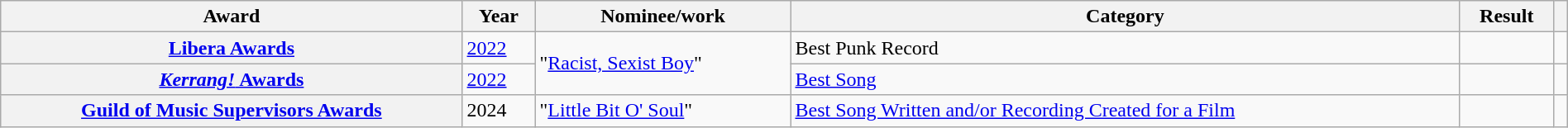<table class="wikitable sortable plainrowheaders" style="width:100%">
<tr>
<th scope="col">Award</th>
<th scope="col">Year</th>
<th scope="col">Nominee/work</th>
<th scope="col">Category</th>
<th scope="col">Result</th>
<th scope="col" class="unsortable"></th>
</tr>
<tr>
<th scope="row"><a href='#'>Libera Awards</a></th>
<td><a href='#'>2022</a></td>
<td rowspan=2>"<a href='#'>Racist, Sexist Boy</a>"</td>
<td>Best Punk Record</td>
<td></td>
<td style="text-align:center;"></td>
</tr>
<tr>
<th scope="row"><a href='#'><em>Kerrang!</em> Awards</a></th>
<td><a href='#'>2022</a></td>
<td><a href='#'>Best Song</a></td>
<td></td>
<td style="text-align:center;"></td>
</tr>
<tr>
<th scope="row"><a href='#'>Guild of Music Supervisors Awards</a></th>
<td>2024</td>
<td>"<a href='#'>Little Bit O' Soul</a>"</td>
<td><a href='#'>Best Song Written and/or Recording Created for a Film</a></td>
<td></td>
<td style="text-align:center;"></td>
</tr>
</table>
